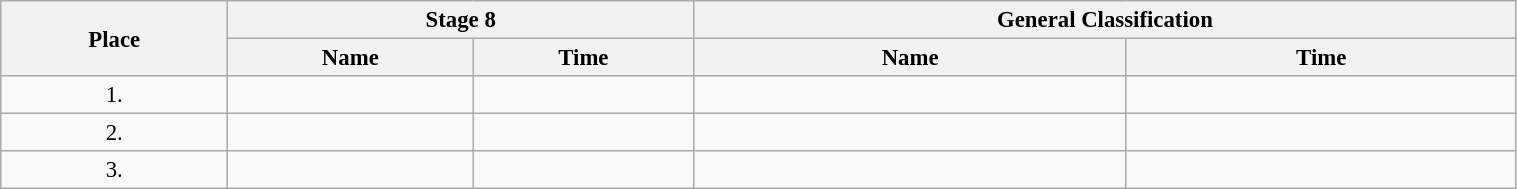<table class="wikitable"  style="font-size:95%; width:80%;">
<tr>
<th rowspan="2">Place</th>
<th colspan="2">Stage 8</th>
<th colspan="2">General Classification</th>
</tr>
<tr>
<th>Name</th>
<th>Time</th>
<th>Name</th>
<th>Time</th>
</tr>
<tr>
<td style="text-align:center;">1.</td>
<td></td>
<td></td>
<td></td>
<td></td>
</tr>
<tr>
<td style="text-align:center;">2.</td>
<td></td>
<td></td>
<td></td>
<td></td>
</tr>
<tr>
<td style="text-align:center;">3.</td>
<td></td>
<td></td>
<td></td>
<td></td>
</tr>
</table>
